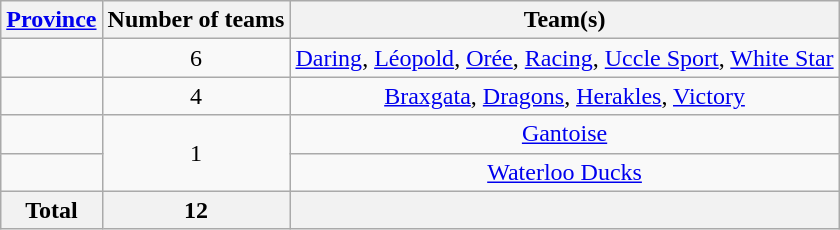<table class="wikitable" style="text-align:center">
<tr>
<th><a href='#'>Province</a></th>
<th>Number of teams</th>
<th>Team(s)</th>
</tr>
<tr>
<td align="left"></td>
<td>6</td>
<td><a href='#'>Daring</a>, <a href='#'>Léopold</a>, <a href='#'>Orée</a>, <a href='#'>Racing</a>, <a href='#'>Uccle Sport</a>, <a href='#'>White Star</a></td>
</tr>
<tr>
<td align="left"></td>
<td>4</td>
<td><a href='#'>Braxgata</a>, <a href='#'>Dragons</a>, <a href='#'>Herakles</a>, <a href='#'>Victory</a></td>
</tr>
<tr>
<td align="left"></td>
<td rowspan=2>1</td>
<td><a href='#'>Gantoise</a></td>
</tr>
<tr>
<td align=left></td>
<td><a href='#'>Waterloo Ducks</a></td>
</tr>
<tr>
<th>Total</th>
<th>12</th>
<th></th>
</tr>
</table>
